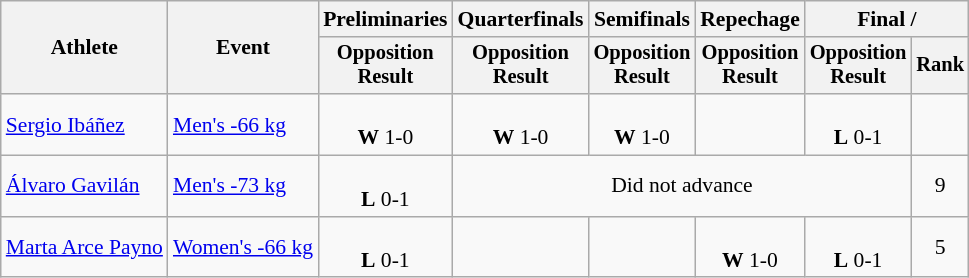<table class="wikitable" style="font-size:90%">
<tr>
<th rowspan="2">Athlete</th>
<th rowspan="2">Event</th>
<th>Preliminaries</th>
<th>Quarterfinals</th>
<th>Semifinals</th>
<th>Repechage</th>
<th colspan=2>Final / </th>
</tr>
<tr style="font-size:95%">
<th>Opposition<br>Result</th>
<th>Opposition<br>Result</th>
<th>Opposition<br>Result</th>
<th>Opposition<br>Result</th>
<th>Opposition<br>Result</th>
<th>Rank</th>
</tr>
<tr align=center>
<td align=left><a href='#'>Sergio Ibáñez</a></td>
<td align=left><a href='#'>Men's -66 kg</a></td>
<td><br><strong>W</strong> 1-0</td>
<td><br><strong>W</strong> 1-0</td>
<td><br><strong>W</strong> 1-0</td>
<td></td>
<td><br><strong>L</strong> 0-1</td>
<td></td>
</tr>
<tr align=center>
<td align=left><a href='#'>Álvaro Gavilán</a></td>
<td align=left><a href='#'>Men's -73 kg</a></td>
<td><br><strong>L</strong> 0-1</td>
<td colspan="4">Did not advance</td>
<td>9</td>
</tr>
<tr align=center>
<td align=left><a href='#'>Marta Arce Payno</a></td>
<td align=left><a href='#'>Women's -66 kg</a></td>
<td><br><strong>L</strong> 0-1</td>
<td></td>
<td></td>
<td><br><strong>W</strong> 1-0</td>
<td><br><strong>L</strong> 0-1</td>
<td>5</td>
</tr>
</table>
